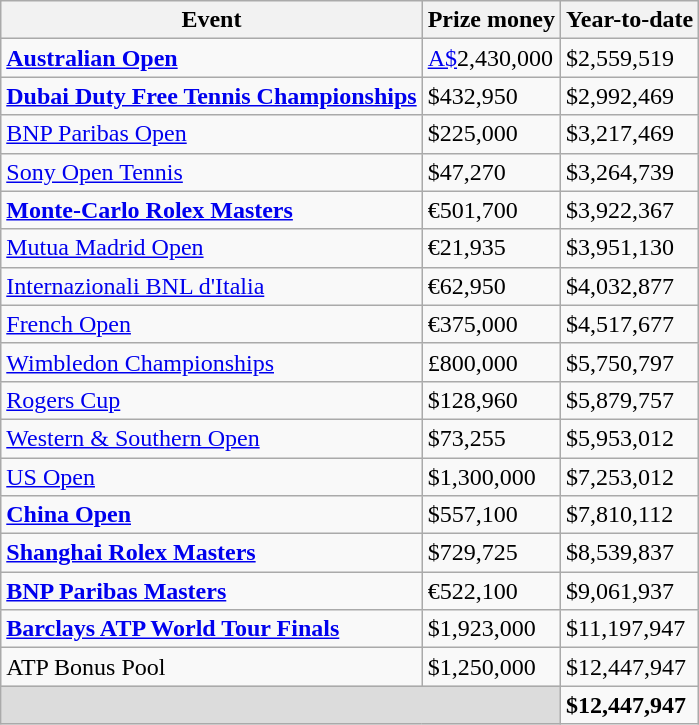<table class="sortable wikitable">
<tr>
<th>Event</th>
<th>Prize money</th>
<th>Year-to-date</th>
</tr>
<tr>
<td><strong><a href='#'>Australian Open</a></strong></td>
<td><a href='#'>A$</a>2,430,000</td>
<td>$2,559,519</td>
</tr>
<tr>
<td><strong><a href='#'>Dubai Duty Free Tennis Championships</a></strong></td>
<td>$432,950</td>
<td>$2,992,469</td>
</tr>
<tr>
<td><a href='#'>BNP Paribas Open</a></td>
<td>$225,000</td>
<td>$3,217,469</td>
</tr>
<tr>
<td><a href='#'>Sony Open Tennis</a></td>
<td>$47,270</td>
<td>$3,264,739</td>
</tr>
<tr>
<td><strong><a href='#'>Monte-Carlo Rolex Masters</a></strong></td>
<td>€501,700</td>
<td>$3,922,367</td>
</tr>
<tr>
<td><a href='#'>Mutua Madrid Open</a></td>
<td>€21,935</td>
<td>$3,951,130</td>
</tr>
<tr>
<td><a href='#'>Internazionali BNL d'Italia</a></td>
<td>€62,950</td>
<td>$4,032,877</td>
</tr>
<tr>
<td><a href='#'>French Open</a></td>
<td>€375,000</td>
<td>$4,517,677</td>
</tr>
<tr>
<td><a href='#'>Wimbledon Championships</a></td>
<td>£800,000</td>
<td>$5,750,797</td>
</tr>
<tr>
<td><a href='#'>Rogers Cup</a></td>
<td>$128,960</td>
<td>$5,879,757</td>
</tr>
<tr>
<td><a href='#'>Western & Southern Open</a></td>
<td>$73,255</td>
<td>$5,953,012</td>
</tr>
<tr>
<td><a href='#'>US Open</a></td>
<td>$1,300,000</td>
<td>$7,253,012</td>
</tr>
<tr>
<td><strong><a href='#'>China Open</a></strong></td>
<td>$557,100</td>
<td>$7,810,112</td>
</tr>
<tr>
<td><strong><a href='#'>Shanghai Rolex Masters</a></strong></td>
<td>$729,725</td>
<td>$8,539,837</td>
</tr>
<tr>
<td><strong><a href='#'>BNP Paribas Masters</a></strong></td>
<td>€522,100</td>
<td>$9,061,937</td>
</tr>
<tr>
<td><strong><a href='#'>Barclays ATP World Tour Finals</a></strong></td>
<td>$1,923,000</td>
<td>$11,197,947</td>
</tr>
<tr>
<td>ATP Bonus Pool</td>
<td>$1,250,000</td>
<td>$12,447,947</td>
</tr>
<tr class="sort bottom">
<td colspan=2 bgcolor=#DCDCDC></td>
<td><strong>$12,447,947</strong></td>
</tr>
</table>
